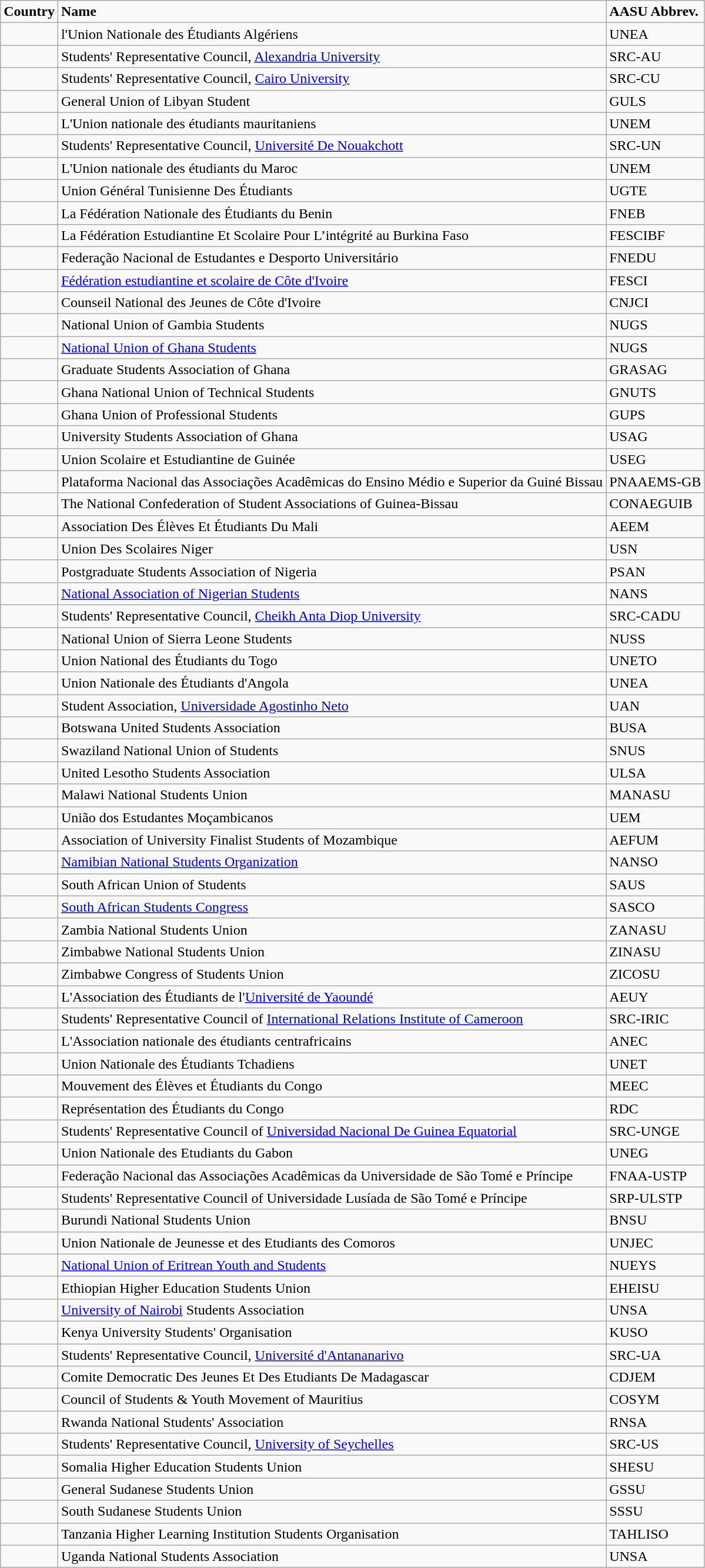<table class="wikitable">
<tr>
<td><strong>Country</strong></td>
<td><strong>Name</strong></td>
<td><strong>AASU Abbrev.</strong></td>
</tr>
<tr>
<td></td>
<td>l'Union Nationale des Étudiants Algériens</td>
<td>UNEA</td>
</tr>
<tr>
<td></td>
<td>Students' Representative Council, <a href='#'>Alexandria University</a></td>
<td>SRC-AU</td>
</tr>
<tr>
<td></td>
<td>Students' Representative Council, <a href='#'>Cairo University</a></td>
<td>SRC-CU</td>
</tr>
<tr>
<td></td>
<td>General Union of Libyan Student</td>
<td>GULS</td>
</tr>
<tr>
<td></td>
<td>L'Union nationale des étudiants mauritaniens</td>
<td>UNEM</td>
</tr>
<tr>
<td></td>
<td>Students' Representative Council, <a href='#'>Université De Nouakchott</a></td>
<td>SRC-UN</td>
</tr>
<tr>
<td></td>
<td>L'Union nationale des étudiants du Maroc</td>
<td>UNEM</td>
</tr>
<tr>
<td></td>
<td>Union Général Tunisienne Des Étudiants</td>
<td>UGTE</td>
</tr>
<tr>
<td></td>
<td>La Fédération Nationale des Étudiants du Benin</td>
<td>FNEB</td>
</tr>
<tr>
<td></td>
<td>La Fédération Estudiantine Et Scolaire Pour L’intégrité au Burkina Faso</td>
<td>FESCIBF</td>
</tr>
<tr>
<td></td>
<td>Federação Nacional de Estudantes e Desporto Universitário</td>
<td>FNEDU</td>
</tr>
<tr>
<td></td>
<td><a href='#'>Fédération estudiantine et scolaire de Côte d'Ivoire</a></td>
<td>FESCI</td>
</tr>
<tr>
<td></td>
<td>Counseil National des Jeunes de Côte d'Ivoire</td>
<td>CNJCI</td>
</tr>
<tr>
<td></td>
<td>National Union of Gambia Students</td>
<td>NUGS</td>
</tr>
<tr>
<td></td>
<td><a href='#'>National Union of Ghana Students</a></td>
<td>NUGS</td>
</tr>
<tr>
<td></td>
<td>Graduate Students Association of Ghana</td>
<td>GRASAG</td>
</tr>
<tr>
<td></td>
<td>Ghana National Union of Technical Students</td>
<td>GNUTS</td>
</tr>
<tr>
<td></td>
<td>Ghana Union of Professional Students</td>
<td>GUPS</td>
</tr>
<tr>
<td></td>
<td>University Students Association of Ghana</td>
<td>USAG</td>
</tr>
<tr>
<td></td>
<td>Union Scolaire et Estudiantine de Guinée</td>
<td>USEG</td>
</tr>
<tr>
<td></td>
<td>Plataforma Nacional das Associações Acadêmicas do Ensino Médio e Superior da Guiné Bissau</td>
<td>PNAAEMS-GB</td>
</tr>
<tr>
<td></td>
<td>The National Confederation of Student Associations of Guinea-Bissau</td>
<td>CONAEGUIB</td>
</tr>
<tr>
<td></td>
<td>Association Des Élèves Et Étudiants Du Mali</td>
<td>AEEM</td>
</tr>
<tr>
<td></td>
<td>Union Des Scolaires Niger</td>
<td>USN</td>
</tr>
<tr>
<td></td>
<td>Postgraduate Students Association of Nigeria</td>
<td>PSAN</td>
</tr>
<tr>
<td></td>
<td><a href='#'>National Association of Nigerian Students</a></td>
<td>NANS</td>
</tr>
<tr>
<td></td>
<td>Students' Representative Council, <a href='#'>Cheikh Anta Diop University</a></td>
<td>SRC-CADU</td>
</tr>
<tr>
<td></td>
<td>National Union of Sierra Leone Students</td>
<td>NUSS</td>
</tr>
<tr>
<td></td>
<td>Union National des Étudiants du Togo</td>
<td>UNETO</td>
</tr>
<tr>
<td></td>
<td>Union Nationale des Étudiants d'Angola</td>
<td>UNEA</td>
</tr>
<tr>
<td></td>
<td>Student Association, <a href='#'>Universidade Agostinho Neto</a></td>
<td>UAN</td>
</tr>
<tr>
<td></td>
<td>Botswana United Students Association</td>
<td>BUSA</td>
</tr>
<tr>
<td></td>
<td>Swaziland National Union of Students</td>
<td>SNUS</td>
</tr>
<tr>
<td></td>
<td>United Lesotho Students Association</td>
<td>ULSA</td>
</tr>
<tr>
<td></td>
<td>Malawi National Students Union</td>
<td>MANASU</td>
</tr>
<tr>
<td></td>
<td>União dos Estudantes Moçambicanos</td>
<td>UEM</td>
</tr>
<tr>
<td></td>
<td>Association of University Finalist Students of Mozambique</td>
<td>AEFUM</td>
</tr>
<tr>
<td></td>
<td><a href='#'>Namibian National Students Organization</a></td>
<td>NANSO</td>
</tr>
<tr>
<td></td>
<td>South African Union of Students</td>
<td>SAUS</td>
</tr>
<tr>
<td></td>
<td><a href='#'>South African Students Congress</a></td>
<td>SASCO</td>
</tr>
<tr>
<td></td>
<td>Zambia National Students Union</td>
<td>ZANASU</td>
</tr>
<tr>
<td></td>
<td>Zimbabwe National Students Union</td>
<td>ZINASU</td>
</tr>
<tr>
<td></td>
<td>Zimbabwe Congress of Students Union</td>
<td>ZICOSU</td>
</tr>
<tr>
<td></td>
<td>L'Association des Étudiants de l'<a href='#'>Université de Yaoundé</a></td>
<td>AEUY</td>
</tr>
<tr>
<td></td>
<td>Students' Representative Council of <a href='#'>International Relations Institute of Cameroon</a></td>
<td>SRC-IRIC</td>
</tr>
<tr>
<td></td>
<td>L'Association nationale des étudiants centrafricains</td>
<td>ANEC</td>
</tr>
<tr>
<td></td>
<td>Union Nationale des Étudiants Tchadiens</td>
<td>UNET</td>
</tr>
<tr>
<td></td>
<td>Mouvement des Élèves et Étudiants du Congo</td>
<td>MEEC</td>
</tr>
<tr>
<td></td>
<td>Représentation des Étudiants du Congo</td>
<td>RDC</td>
</tr>
<tr>
<td></td>
<td>Students' Representative Council of <a href='#'>Universidad Nacional De Guinea Equatorial</a></td>
<td>SRC-UNGE</td>
</tr>
<tr>
<td></td>
<td>Union Nationale des Etudiants du Gabon</td>
<td>UNEG</td>
</tr>
<tr>
<td></td>
<td>Federação Nacional das Associações Acadêmicas da Universidade de São Tomé e Príncipe</td>
<td>FNAA-USTP</td>
</tr>
<tr>
<td></td>
<td>Students' Representative Council of Universidade Lusíada de São Tomé e Príncipe</td>
<td>SRP-ULSTP</td>
</tr>
<tr>
<td></td>
<td>Burundi National Students Union</td>
<td>BNSU</td>
</tr>
<tr>
<td></td>
<td>Union Nationale de Jeunesse et des Etudiants des Comoros</td>
<td>UNJEC</td>
</tr>
<tr>
<td></td>
<td><a href='#'>National Union of Eritrean Youth and Students</a></td>
<td>NUEYS</td>
</tr>
<tr>
<td></td>
<td>Ethiopian Higher Education Students Union</td>
<td>EHEISU</td>
</tr>
<tr>
<td></td>
<td><a href='#'>University of Nairobi</a> Students Association</td>
<td>UNSA</td>
</tr>
<tr>
<td></td>
<td>Kenya University Students' Organisation</td>
<td>KUSO</td>
</tr>
<tr>
<td></td>
<td>Students' Representative Council, <a href='#'>Université d'Antananarivo</a></td>
<td>SRC-UA</td>
</tr>
<tr>
<td></td>
<td>Comite Democratic Des Jeunes Et Des Etudiants De Madagascar</td>
<td>CDJEM</td>
</tr>
<tr>
<td></td>
<td>Council of Students & Youth Movement of Mauritius</td>
<td>COSYM</td>
</tr>
<tr>
<td></td>
<td>Rwanda National Students' Association</td>
<td>RNSA</td>
</tr>
<tr>
<td></td>
<td>Students' Representative Council, <a href='#'>University of Seychelles</a></td>
<td>SRC-US</td>
</tr>
<tr>
<td></td>
<td>Somalia Higher Education Students Union</td>
<td>SHESU</td>
</tr>
<tr>
<td></td>
<td>General Sudanese Students Union</td>
<td>GSSU</td>
</tr>
<tr>
<td></td>
<td>South Sudanese Students Union</td>
<td>SSSU</td>
</tr>
<tr>
<td></td>
<td>Tanzania Higher Learning Institution Students Organisation</td>
<td>TAHLISO</td>
</tr>
<tr>
<td></td>
<td>Uganda National Students Association</td>
<td>UNSA</td>
</tr>
</table>
